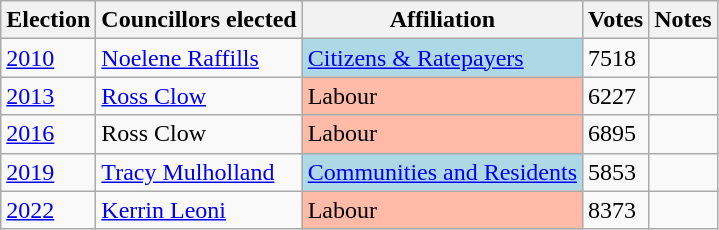<table class="wikitable sortable">
<tr>
<th>Election</th>
<th>Councillors elected</th>
<th>Affiliation</th>
<th>Votes</th>
<th>Notes</th>
</tr>
<tr>
<td rowspan=1><a href='#'>2010</a></td>
<td><a href='#'>Noelene Raffills</a></td>
<td bgcolor="lightblue"><a href='#'>Citizens & Ratepayers</a></td>
<td>7518</td>
<td></td>
</tr>
<tr>
<td rowspan=1><a href='#'>2013</a></td>
<td><a href='#'>Ross Clow</a></td>
<td bgcolor=FFBAA8>Labour</td>
<td>6227</td>
<td></td>
</tr>
<tr>
<td rowspan=1><a href='#'>2016</a></td>
<td>Ross Clow</td>
<td bgcolor=FFBAA8>Labour</td>
<td>6895</td>
<td></td>
</tr>
<tr>
<td rowspan=1><a href='#'>2019</a></td>
<td><a href='#'>Tracy Mulholland</a></td>
<td bgcolor="lightblue"><a href='#'>Communities and Residents</a></td>
<td>5853</td>
<td></td>
</tr>
<tr>
<td rowspan=1><a href='#'>2022</a></td>
<td><a href='#'>Kerrin Leoni</a></td>
<td bgcolor=FFBAA8>Labour</td>
<td>8373</td>
<td></td>
</tr>
</table>
